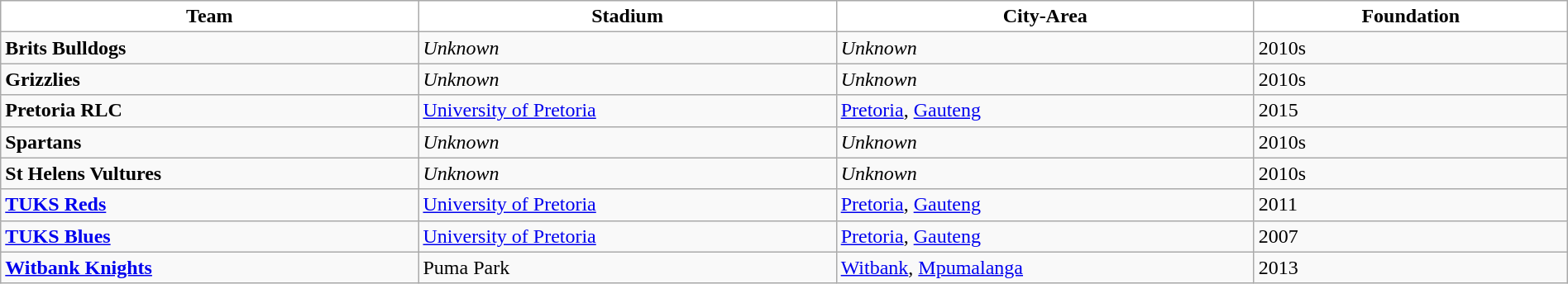<table class="wikitable" style="width:100%; text-align:left">
<tr>
<th style="background:white; width:20%">Team</th>
<th style="background:white; width:20%">Stadium</th>
<th style="background:white; width:20%">City-Area</th>
<th style="background:white; width:15%; text-align:centre">Foundation</th>
</tr>
<tr>
<td> <strong>Brits Bulldogs</strong></td>
<td><em>Unknown</em></td>
<td><em>Unknown</em></td>
<td>2010s</td>
</tr>
<tr>
<td> <strong>Grizzlies</strong></td>
<td><em>Unknown</em></td>
<td><em>Unknown</em></td>
<td>2010s</td>
</tr>
<tr>
<td> <strong>Pretoria RLC</strong></td>
<td><a href='#'>University of Pretoria</a></td>
<td><a href='#'>Pretoria</a>, <a href='#'>Gauteng</a></td>
<td>2015</td>
</tr>
<tr>
<td> <strong>Spartans</strong></td>
<td><em>Unknown</em></td>
<td><em>Unknown</em></td>
<td>2010s</td>
</tr>
<tr>
<td> <strong>St Helens Vultures</strong></td>
<td><em>Unknown</em></td>
<td><em>Unknown</em></td>
<td>2010s</td>
</tr>
<tr>
<td> <strong><a href='#'>TUKS Reds</a></strong></td>
<td><a href='#'>University of Pretoria</a></td>
<td><a href='#'>Pretoria</a>, <a href='#'>Gauteng</a></td>
<td>2011</td>
</tr>
<tr>
<td> <strong><a href='#'>TUKS Blues</a></strong></td>
<td><a href='#'>University of Pretoria</a></td>
<td><a href='#'>Pretoria</a>, <a href='#'>Gauteng</a></td>
<td>2007</td>
</tr>
<tr>
<td> <strong><a href='#'>Witbank Knights</a></strong></td>
<td>Puma Park</td>
<td><a href='#'>Witbank</a>, <a href='#'>Mpumalanga</a></td>
<td>2013</td>
</tr>
</table>
